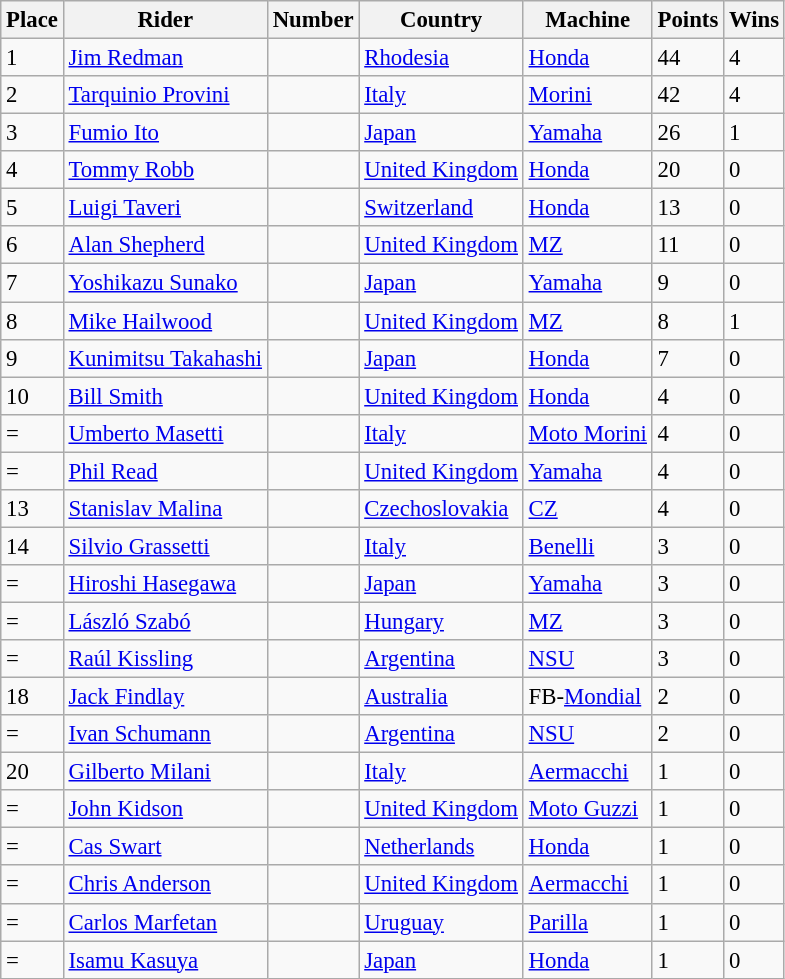<table class="wikitable" style="font-size: 95%;">
<tr>
<th>Place</th>
<th>Rider</th>
<th>Number</th>
<th>Country</th>
<th>Machine</th>
<th>Points</th>
<th>Wins</th>
</tr>
<tr>
<td>1</td>
<td> <a href='#'>Jim Redman</a></td>
<td></td>
<td><a href='#'>Rhodesia</a></td>
<td><a href='#'>Honda</a></td>
<td>44</td>
<td>4</td>
</tr>
<tr>
<td>2</td>
<td> <a href='#'>Tarquinio Provini</a></td>
<td></td>
<td><a href='#'>Italy</a></td>
<td><a href='#'>Morini</a></td>
<td>42</td>
<td>4</td>
</tr>
<tr>
<td>3</td>
<td> <a href='#'>Fumio Ito</a></td>
<td></td>
<td><a href='#'>Japan</a></td>
<td><a href='#'>Yamaha</a></td>
<td>26</td>
<td>1</td>
</tr>
<tr>
<td>4</td>
<td> <a href='#'>Tommy Robb</a></td>
<td></td>
<td><a href='#'>United Kingdom</a></td>
<td><a href='#'>Honda</a></td>
<td>20</td>
<td>0</td>
</tr>
<tr>
<td>5</td>
<td> <a href='#'>Luigi Taveri</a></td>
<td></td>
<td><a href='#'>Switzerland</a></td>
<td><a href='#'>Honda</a></td>
<td>13</td>
<td>0</td>
</tr>
<tr>
<td>6</td>
<td> <a href='#'>Alan Shepherd</a></td>
<td></td>
<td><a href='#'>United Kingdom</a></td>
<td><a href='#'>MZ</a></td>
<td>11</td>
<td>0</td>
</tr>
<tr>
<td>7</td>
<td> <a href='#'>Yoshikazu Sunako</a></td>
<td></td>
<td><a href='#'>Japan</a></td>
<td><a href='#'>Yamaha</a></td>
<td>9</td>
<td>0</td>
</tr>
<tr>
<td>8</td>
<td> <a href='#'>Mike Hailwood</a></td>
<td></td>
<td><a href='#'>United Kingdom</a></td>
<td><a href='#'>MZ</a></td>
<td>8</td>
<td>1</td>
</tr>
<tr>
<td>9</td>
<td> <a href='#'>Kunimitsu Takahashi</a></td>
<td></td>
<td><a href='#'>Japan</a></td>
<td><a href='#'>Honda</a></td>
<td>7</td>
<td>0</td>
</tr>
<tr>
<td>10</td>
<td> <a href='#'>Bill Smith</a></td>
<td></td>
<td><a href='#'>United Kingdom</a></td>
<td><a href='#'>Honda</a></td>
<td>4</td>
<td>0</td>
</tr>
<tr>
<td>=</td>
<td> <a href='#'>Umberto Masetti</a></td>
<td></td>
<td><a href='#'>Italy</a></td>
<td><a href='#'>Moto Morini</a></td>
<td>4</td>
<td>0</td>
</tr>
<tr>
<td>=</td>
<td> <a href='#'>Phil Read</a></td>
<td></td>
<td><a href='#'>United Kingdom</a></td>
<td><a href='#'>Yamaha</a></td>
<td>4</td>
<td>0</td>
</tr>
<tr>
<td>13</td>
<td> <a href='#'>Stanislav Malina</a></td>
<td></td>
<td><a href='#'>Czechoslovakia</a></td>
<td><a href='#'>CZ</a></td>
<td>4</td>
<td>0</td>
</tr>
<tr>
<td>14</td>
<td> <a href='#'>Silvio Grassetti</a></td>
<td></td>
<td><a href='#'>Italy</a></td>
<td><a href='#'>Benelli</a></td>
<td>3</td>
<td>0</td>
</tr>
<tr>
<td>=</td>
<td> <a href='#'>Hiroshi Hasegawa</a></td>
<td></td>
<td><a href='#'>Japan</a></td>
<td><a href='#'>Yamaha</a></td>
<td>3</td>
<td>0</td>
</tr>
<tr>
<td>=</td>
<td> <a href='#'>László Szabó</a></td>
<td></td>
<td><a href='#'>Hungary</a></td>
<td><a href='#'>MZ</a></td>
<td>3</td>
<td>0</td>
</tr>
<tr>
<td>=</td>
<td> <a href='#'>Raúl Kissling</a></td>
<td></td>
<td><a href='#'>Argentina</a></td>
<td><a href='#'>NSU</a></td>
<td>3</td>
<td>0</td>
</tr>
<tr>
<td>18</td>
<td> <a href='#'>Jack Findlay</a></td>
<td></td>
<td><a href='#'>Australia</a></td>
<td>FB-<a href='#'>Mondial</a></td>
<td>2</td>
<td>0</td>
</tr>
<tr>
<td>=</td>
<td> <a href='#'>Ivan Schumann</a></td>
<td></td>
<td><a href='#'>Argentina</a></td>
<td><a href='#'>NSU</a></td>
<td>2</td>
<td>0</td>
</tr>
<tr>
<td>20</td>
<td> <a href='#'>Gilberto Milani</a></td>
<td></td>
<td><a href='#'>Italy</a></td>
<td><a href='#'>Aermacchi</a></td>
<td>1</td>
<td>0</td>
</tr>
<tr>
<td>=</td>
<td> <a href='#'>John Kidson</a></td>
<td></td>
<td><a href='#'>United Kingdom</a></td>
<td><a href='#'>Moto Guzzi</a></td>
<td>1</td>
<td>0</td>
</tr>
<tr>
<td>=</td>
<td> <a href='#'>Cas Swart</a></td>
<td></td>
<td><a href='#'>Netherlands</a></td>
<td><a href='#'>Honda</a></td>
<td>1</td>
<td>0</td>
</tr>
<tr>
<td>=</td>
<td> <a href='#'>Chris Anderson</a></td>
<td></td>
<td><a href='#'>United Kingdom</a></td>
<td><a href='#'>Aermacchi</a></td>
<td>1</td>
<td>0</td>
</tr>
<tr>
<td>=</td>
<td> <a href='#'>Carlos Marfetan</a></td>
<td></td>
<td><a href='#'>Uruguay</a></td>
<td><a href='#'>Parilla</a></td>
<td>1</td>
<td>0</td>
</tr>
<tr>
<td>=</td>
<td> <a href='#'>Isamu Kasuya</a></td>
<td></td>
<td><a href='#'>Japan</a></td>
<td><a href='#'>Honda</a></td>
<td>1</td>
<td>0</td>
</tr>
</table>
